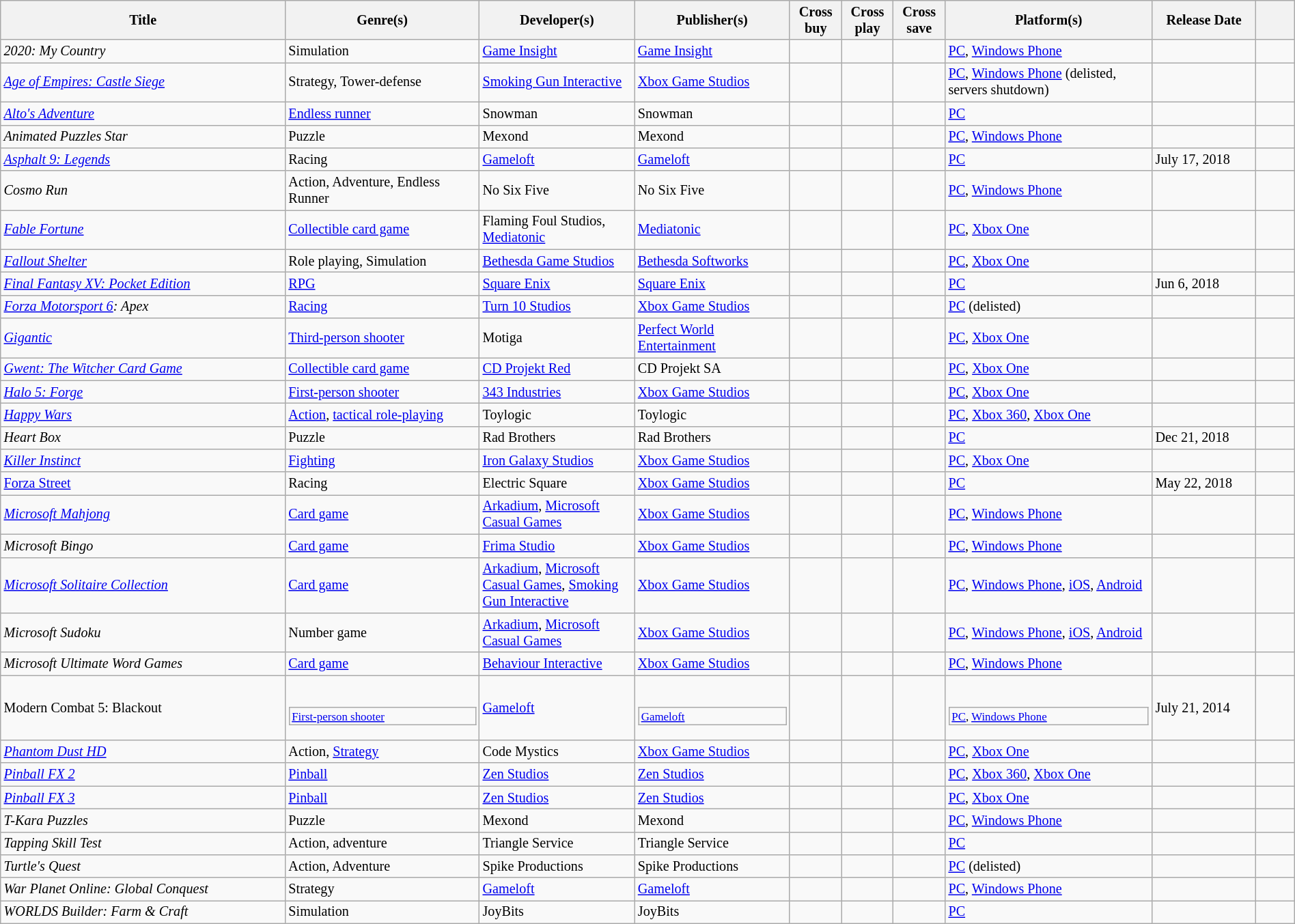<table class="wikitable sortable" style="width:100%; font-size:84%; margin: 1em auto 1em auto; text-align:left;">
<tr>
<th style="width:22%;">Title</th>
<th style="width:15%;">Genre(s)</th>
<th style="width:12%;">Developer(s)</th>
<th style="width:12%;">Publisher(s)</th>
<th style="width:4%;">Cross buy</th>
<th style="width:4%;">Cross play</th>
<th style="width:4%;">Cross save</th>
<th style="width:16%;">Platform(s)</th>
<th style="width:8%;">Release Date</th>
<th class="unsortable"></th>
</tr>
<tr>
<td><em>2020: My Country</em></td>
<td>Simulation</td>
<td><a href='#'>Game Insight</a></td>
<td><a href='#'>Game Insight</a></td>
<td></td>
<td></td>
<td></td>
<td><a href='#'>PC</a>, <a href='#'>Windows Phone</a></td>
<td></td>
<td style="text-align:center;"></td>
</tr>
<tr>
<td><em><a href='#'>Age of Empires: Castle Siege</a></em></td>
<td>Strategy, Tower-defense</td>
<td><a href='#'>Smoking Gun Interactive</a></td>
<td><a href='#'>Xbox Game Studios</a></td>
<td></td>
<td></td>
<td></td>
<td><a href='#'>PC</a>, <a href='#'>Windows Phone</a> (delisted, servers shutdown)</td>
<td></td>
<td style="text-align:center;"></td>
</tr>
<tr>
<td><em><a href='#'>Alto's Adventure</a></em></td>
<td><a href='#'>Endless runner</a></td>
<td>Snowman</td>
<td>Snowman</td>
<td></td>
<td></td>
<td></td>
<td><a href='#'>PC</a></td>
<td></td>
<td style="text-align:center;"></td>
</tr>
<tr>
<td><em>Animated Puzzles Star</em></td>
<td>Puzzle</td>
<td>Mexond</td>
<td>Mexond</td>
<td></td>
<td></td>
<td></td>
<td><a href='#'>PC</a>, <a href='#'>Windows Phone</a></td>
<td></td>
<td></td>
</tr>
<tr>
<td><em><a href='#'>Asphalt 9: Legends</a></em></td>
<td>Racing</td>
<td><a href='#'>Gameloft</a></td>
<td Gameloft><a href='#'>Gameloft</a></td>
<td></td>
<td></td>
<td></td>
<td><a href='#'>PC</a></td>
<td>July 17, 2018</td>
</tr>
<tr>
<td><em>Cosmo Run</em></td>
<td>Action, Adventure, Endless Runner</td>
<td>No Six Five</td>
<td>No Six Five</td>
<td></td>
<td></td>
<td></td>
<td><a href='#'>PC</a>, <a href='#'>Windows Phone</a></td>
<td></td>
<td></td>
</tr>
<tr>
<td><em><a href='#'>Fable Fortune</a></em></td>
<td><a href='#'>Collectible card game</a></td>
<td>Flaming Foul Studios, <a href='#'>Mediatonic</a></td>
<td><a href='#'>Mediatonic</a></td>
<td></td>
<td></td>
<td></td>
<td><a href='#'>PC</a>, <a href='#'>Xbox One</a></td>
<td></td>
<td></td>
</tr>
<tr>
<td><em><a href='#'>Fallout Shelter</a></em></td>
<td>Role playing, Simulation</td>
<td><a href='#'>Bethesda Game Studios</a></td>
<td><a href='#'>Bethesda Softworks</a></td>
<td></td>
<td></td>
<td></td>
<td><a href='#'>PC</a>, <a href='#'>Xbox One</a></td>
<td></td>
<td></td>
</tr>
<tr>
<td><em><a href='#'>Final Fantasy XV: Pocket Edition</a></em></td>
<td><a href='#'>RPG</a></td>
<td><a href='#'>Square Enix</a></td>
<td><a href='#'>Square Enix</a></td>
<td></td>
<td></td>
<td></td>
<td><a href='#'>PC</a></td>
<td>Jun 6, 2018</td>
<td style="text-align:center;"></td>
</tr>
<tr>
<td><em><a href='#'>Forza Motorsport 6</a>: Apex</em></td>
<td><a href='#'>Racing</a></td>
<td><a href='#'>Turn 10 Studios</a></td>
<td><a href='#'>Xbox Game Studios</a></td>
<td></td>
<td></td>
<td></td>
<td><a href='#'>PC</a> (delisted)</td>
<td></td>
<td style="text-align:center;"></td>
</tr>
<tr>
<td><em><a href='#'>Gigantic</a></em></td>
<td><a href='#'>Third-person shooter</a></td>
<td>Motiga</td>
<td><a href='#'>Perfect World Entertainment</a></td>
<td></td>
<td></td>
<td></td>
<td><a href='#'>PC</a>, <a href='#'>Xbox One</a></td>
<td></td>
<td style="text-align:center;"></td>
</tr>
<tr>
<td><em><a href='#'>Gwent: The Witcher Card Game</a></em></td>
<td><a href='#'>Collectible card game</a></td>
<td><a href='#'>CD Projekt Red</a></td>
<td>CD Projekt SA</td>
<td></td>
<td></td>
<td></td>
<td><a href='#'>PC</a>, <a href='#'>Xbox One</a></td>
<td></td>
<td></td>
</tr>
<tr>
<td><em><a href='#'>Halo 5: Forge</a></em></td>
<td><a href='#'>First-person shooter</a></td>
<td><a href='#'>343 Industries</a></td>
<td><a href='#'>Xbox Game Studios</a></td>
<td></td>
<td></td>
<td></td>
<td><a href='#'>PC</a>, <a href='#'>Xbox One</a></td>
<td></td>
<td></td>
</tr>
<tr>
<td><em><a href='#'>Happy Wars</a></em></td>
<td><a href='#'>Action</a>, <a href='#'>tactical role-playing</a></td>
<td>Toylogic</td>
<td>Toylogic</td>
<td></td>
<td></td>
<td></td>
<td><a href='#'>PC</a>, <a href='#'>Xbox 360</a>, <a href='#'>Xbox One</a></td>
<td></td>
<td style="text-align:center;"></td>
</tr>
<tr>
<td><em>Heart Box</em></td>
<td>Puzzle</td>
<td>Rad Brothers</td>
<td>Rad Brothers</td>
<td></td>
<td></td>
<td></td>
<td><a href='#'>PC</a></td>
<td>Dec 21, 2018</td>
<td></td>
</tr>
<tr>
<td><em><a href='#'>Killer Instinct</a></em></td>
<td><a href='#'>Fighting</a></td>
<td><a href='#'>Iron Galaxy Studios</a></td>
<td><a href='#'>Xbox Game Studios</a></td>
<td></td>
<td></td>
<td></td>
<td><a href='#'>PC</a>, <a href='#'>Xbox One</a></td>
<td></td>
<td style="text-align:center;"></td>
</tr>
<tr>
<td><a href='#'>Forza Street</a></td>
<td>Racing</td>
<td>Electric Square</td>
<td><a href='#'>Xbox Game Studios</a></td>
<td></td>
<td></td>
<td></td>
<td><a href='#'>PC</a></td>
<td>May 22, 2018</td>
</tr>
<tr>
<td><em><a href='#'>Microsoft Mahjong</a></em></td>
<td><a href='#'>Card game</a></td>
<td><a href='#'>Arkadium</a>, <a href='#'>Microsoft Casual Games</a></td>
<td><a href='#'>Xbox Game Studios</a></td>
<td></td>
<td></td>
<td></td>
<td><a href='#'>PC</a>, <a href='#'>Windows Phone</a></td>
<td></td>
<td style="text-align:center;"></td>
</tr>
<tr>
<td><em>Microsoft Bingo</em></td>
<td><a href='#'>Card game</a></td>
<td><a href='#'>Frima Studio</a></td>
<td><a href='#'>Xbox Game Studios</a></td>
<td></td>
<td></td>
<td></td>
<td><a href='#'>PC</a>, <a href='#'>Windows Phone</a></td>
<td></td>
<td style="text-align:center;"></td>
</tr>
<tr>
<td><em><a href='#'>Microsoft Solitaire Collection</a></em></td>
<td><a href='#'>Card game</a></td>
<td><a href='#'>Arkadium</a>, <a href='#'>Microsoft Casual Games</a>, <a href='#'>Smoking Gun Interactive</a></td>
<td><a href='#'>Xbox Game Studios</a></td>
<td></td>
<td></td>
<td></td>
<td><a href='#'>PC</a>, <a href='#'>Windows Phone</a>, <a href='#'>iOS</a>, <a href='#'>Android</a></td>
<td></td>
<td style="text-align:center;"></td>
</tr>
<tr>
<td><em>Microsoft Sudoku</em></td>
<td>Number game</td>
<td><a href='#'>Arkadium</a>, <a href='#'>Microsoft Casual Games</a></td>
<td><a href='#'>Xbox Game Studios</a></td>
<td></td>
<td></td>
<td></td>
<td><a href='#'>PC</a>, <a href='#'>Windows Phone</a>, <a href='#'>iOS</a>, <a href='#'>Android</a></td>
<td></td>
<td style="text-align:center;"></td>
</tr>
<tr>
<td><em>Microsoft Ultimate Word Games</em></td>
<td><a href='#'>Card game</a></td>
<td><a href='#'>Behaviour Interactive</a></td>
<td><a href='#'>Xbox Game Studios</a></td>
<td></td>
<td></td>
<td></td>
<td><a href='#'>PC</a>, <a href='#'>Windows Phone</a></td>
<td></td>
<td style="text-align:center;"></td>
</tr>
<tr>
<td>Modern Combat 5: Blackout</td>
<td><br><table class="wikitable sortable" style="width:100%; font-size:84%; margin: 1em auto 1em auto; text-align:left;">
<tr>
<td><a href='#'>First-person shooter</a></td>
</tr>
</table>
</td>
<td><a href='#'>Gameloft</a></td>
<td><br><table class="wikitable sortable" style="width:100%; font-size:84%; margin: 1em auto 1em auto; text-align:left;">
<tr>
<td Gameloft><a href='#'>Gameloft</a></td>
</tr>
</table>
</td>
<td></td>
<td></td>
<td></td>
<td><br><table class="wikitable sortable" style="width:100%; font-size:84%; margin: 1em auto 1em auto; text-align:left;">
<tr>
<td><a href='#'>PC</a>, <a href='#'>Windows Phone</a></td>
</tr>
</table>
</td>
<td>July 21, 2014</td>
<td></td>
</tr>
<tr>
<td><em><a href='#'>Phantom Dust HD</a></em></td>
<td>Action, <a href='#'>Strategy</a></td>
<td>Code Mystics</td>
<td><a href='#'>Xbox Game Studios</a></td>
<td></td>
<td></td>
<td></td>
<td><a href='#'>PC</a>, <a href='#'>Xbox One</a></td>
<td></td>
<td></td>
</tr>
<tr>
<td><em><a href='#'>Pinball FX 2</a></em></td>
<td><a href='#'>Pinball</a></td>
<td><a href='#'>Zen Studios</a></td>
<td><a href='#'>Zen Studios</a></td>
<td></td>
<td></td>
<td></td>
<td><a href='#'>PC</a>, <a href='#'>Xbox 360</a>, <a href='#'>Xbox One</a></td>
<td></td>
<td style="text-align:center;"></td>
</tr>
<tr>
<td><em><a href='#'>Pinball FX 3</a></em></td>
<td><a href='#'>Pinball</a></td>
<td><a href='#'>Zen Studios</a></td>
<td><a href='#'>Zen Studios</a></td>
<td></td>
<td></td>
<td></td>
<td><a href='#'>PC</a>, <a href='#'>Xbox One</a></td>
<td></td>
<td style="text-align:center;"></td>
</tr>
<tr>
<td><em>T-Kara Puzzles</em></td>
<td>Puzzle</td>
<td>Mexond</td>
<td>Mexond</td>
<td></td>
<td></td>
<td></td>
<td><a href='#'>PC</a>, <a href='#'>Windows Phone</a></td>
<td></td>
<td></td>
</tr>
<tr>
<td><em>Tapping Skill Test</em></td>
<td>Action, adventure</td>
<td>Triangle Service</td>
<td>Triangle Service</td>
<td></td>
<td></td>
<td></td>
<td><a href='#'>PC</a></td>
<td></td>
<td></td>
</tr>
<tr>
<td><em>Turtle's Quest</em></td>
<td>Action, Adventure</td>
<td>Spike Productions</td>
<td>Spike Productions</td>
<td></td>
<td></td>
<td></td>
<td><a href='#'>PC</a> (delisted)</td>
<td></td>
<td></td>
</tr>
<tr>
<td><em>War Planet Online: Global Conquest</em></td>
<td>Strategy</td>
<td><a href='#'>Gameloft</a></td>
<td><a href='#'>Gameloft</a></td>
<td></td>
<td></td>
<td></td>
<td><a href='#'>PC</a>, <a href='#'>Windows Phone</a></td>
<td></td>
<td></td>
</tr>
<tr>
<td><em>WORLDS Builder: Farm & Craft</em></td>
<td>Simulation</td>
<td>JoyBits</td>
<td>JoyBits</td>
<td></td>
<td></td>
<td></td>
<td><a href='#'>PC</a></td>
<td></td>
<td></td>
</tr>
</table>
